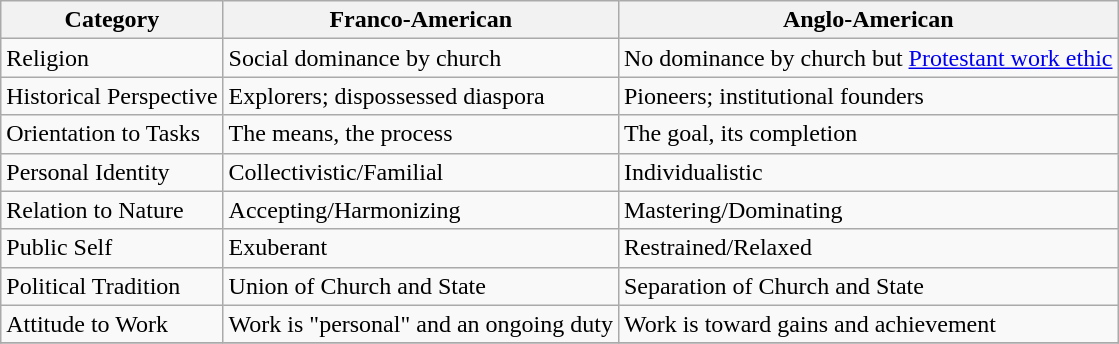<table class="wikitable">
<tr>
<th>Category</th>
<th>Franco-American</th>
<th>Anglo-American</th>
</tr>
<tr>
<td>Religion</td>
<td>Social dominance by church</td>
<td>No dominance by church but <a href='#'>Protestant work ethic</a></td>
</tr>
<tr>
<td>Historical Perspective</td>
<td>Explorers; dispossessed diaspora</td>
<td>Pioneers; institutional founders</td>
</tr>
<tr>
<td>Orientation to Tasks</td>
<td>The means, the process</td>
<td>The goal, its completion</td>
</tr>
<tr>
<td>Personal Identity</td>
<td>Collectivistic/Familial</td>
<td>Individualistic</td>
</tr>
<tr>
<td>Relation to Nature</td>
<td>Accepting/Harmonizing</td>
<td>Mastering/Dominating</td>
</tr>
<tr>
<td>Public Self</td>
<td>Exuberant</td>
<td>Restrained/Relaxed</td>
</tr>
<tr>
<td>Political Tradition</td>
<td>Union of Church and State</td>
<td>Separation of Church and State</td>
</tr>
<tr>
<td>Attitude to Work</td>
<td>Work is "personal" and an ongoing duty</td>
<td>Work is toward gains and achievement</td>
</tr>
<tr>
</tr>
</table>
